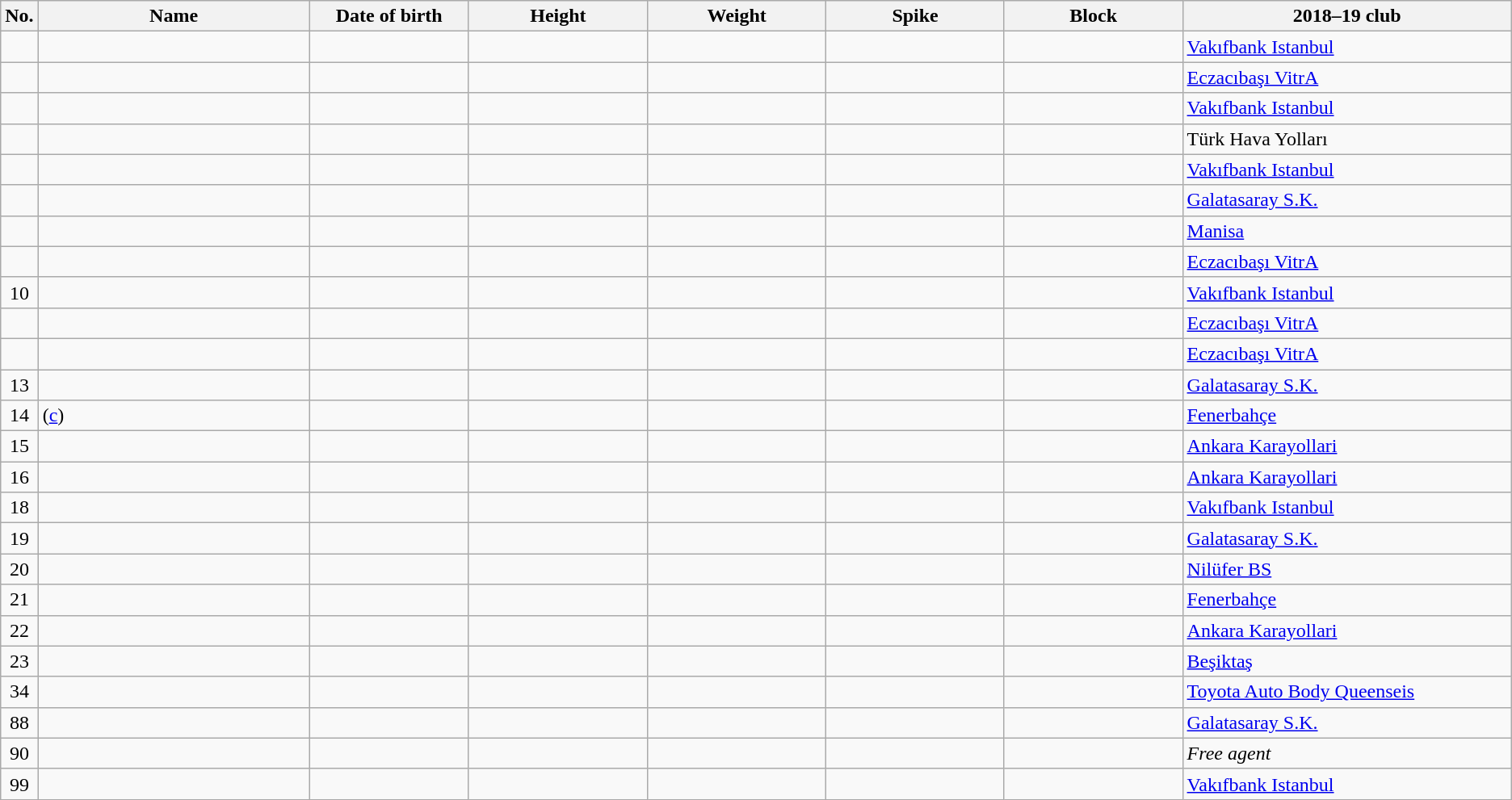<table class="wikitable sortable" style="font-size:100%; text-align:center;">
<tr>
<th>No.</th>
<th style="width:14em">Name</th>
<th style="width:8em">Date of birth</th>
<th style="width:9em">Height</th>
<th style="width:9em">Weight</th>
<th style="width:9em">Spike</th>
<th style="width:9em">Block</th>
<th style="width:17em">2018–19 club</th>
</tr>
<tr>
<td></td>
<td align=left></td>
<td align=right></td>
<td></td>
<td></td>
<td></td>
<td></td>
<td align=left> <a href='#'>Vakıfbank Istanbul</a></td>
</tr>
<tr>
<td></td>
<td align=left></td>
<td align=right></td>
<td></td>
<td></td>
<td></td>
<td></td>
<td align=left> <a href='#'>Eczacıbaşı VitrA</a></td>
</tr>
<tr>
<td></td>
<td align=left></td>
<td align=right></td>
<td></td>
<td></td>
<td></td>
<td></td>
<td align=left> <a href='#'>Vakıfbank Istanbul</a></td>
</tr>
<tr>
<td></td>
<td align=left></td>
<td align=right></td>
<td></td>
<td></td>
<td></td>
<td></td>
<td align=left> Türk Hava Yolları</td>
</tr>
<tr>
<td></td>
<td align=left></td>
<td align=right></td>
<td></td>
<td></td>
<td></td>
<td></td>
<td align=left> <a href='#'>Vakıfbank Istanbul</a></td>
</tr>
<tr>
<td></td>
<td align=left></td>
<td align=right></td>
<td></td>
<td></td>
<td></td>
<td></td>
<td align=left> <a href='#'>Galatasaray S.K.</a></td>
</tr>
<tr>
<td></td>
<td align=left></td>
<td align=right></td>
<td></td>
<td></td>
<td></td>
<td></td>
<td align=left> <a href='#'>Manisa</a></td>
</tr>
<tr>
<td></td>
<td align=left></td>
<td align=right></td>
<td></td>
<td></td>
<td></td>
<td></td>
<td align=left> <a href='#'>Eczacıbaşı VitrA</a></td>
</tr>
<tr>
<td>10</td>
<td align=left></td>
<td align=right></td>
<td></td>
<td></td>
<td></td>
<td></td>
<td align=left> <a href='#'>Vakıfbank Istanbul</a></td>
</tr>
<tr>
<td></td>
<td align=left></td>
<td align=right></td>
<td></td>
<td></td>
<td></td>
<td></td>
<td align=left> <a href='#'>Eczacıbaşı VitrA</a></td>
</tr>
<tr>
<td></td>
<td align=left></td>
<td align=right></td>
<td></td>
<td></td>
<td></td>
<td></td>
<td align=left> <a href='#'>Eczacıbaşı VitrA</a></td>
</tr>
<tr>
<td>13</td>
<td align=left></td>
<td align=right></td>
<td></td>
<td></td>
<td></td>
<td></td>
<td align=left> <a href='#'>Galatasaray S.K.</a></td>
</tr>
<tr>
<td>14</td>
<td align=left> (<a href='#'>c</a>)</td>
<td align=right></td>
<td></td>
<td></td>
<td></td>
<td></td>
<td align=left> <a href='#'>Fenerbahçe</a></td>
</tr>
<tr>
<td>15</td>
<td align=left></td>
<td align=right></td>
<td></td>
<td></td>
<td></td>
<td></td>
<td align=left> <a href='#'>Ankara Karayollari</a></td>
</tr>
<tr>
<td>16</td>
<td align=left></td>
<td align=right></td>
<td></td>
<td></td>
<td></td>
<td></td>
<td align=left> <a href='#'>Ankara Karayollari</a></td>
</tr>
<tr>
<td>18</td>
<td align=left></td>
<td align=right></td>
<td></td>
<td></td>
<td></td>
<td></td>
<td align=left> <a href='#'>Vakıfbank Istanbul</a></td>
</tr>
<tr>
<td>19</td>
<td align=left></td>
<td align=right></td>
<td></td>
<td></td>
<td></td>
<td></td>
<td align=left> <a href='#'>Galatasaray S.K.</a></td>
</tr>
<tr>
<td>20</td>
<td align=left></td>
<td align=right></td>
<td></td>
<td></td>
<td></td>
<td></td>
<td align=left> <a href='#'>Nilüfer BS</a></td>
</tr>
<tr>
<td>21</td>
<td align=left></td>
<td align=right></td>
<td></td>
<td></td>
<td></td>
<td></td>
<td align=left> <a href='#'>Fenerbahçe</a></td>
</tr>
<tr>
<td>22</td>
<td align=left></td>
<td align=right></td>
<td></td>
<td></td>
<td></td>
<td></td>
<td align=left> <a href='#'>Ankara Karayollari</a></td>
</tr>
<tr>
<td>23</td>
<td align=left></td>
<td align=right></td>
<td></td>
<td></td>
<td></td>
<td></td>
<td align=left> <a href='#'>Beşiktaş</a></td>
</tr>
<tr>
<td>34</td>
<td align=left></td>
<td align=right></td>
<td></td>
<td></td>
<td></td>
<td></td>
<td align=left> <a href='#'>Toyota Auto Body Queenseis</a></td>
</tr>
<tr>
<td>88</td>
<td align=left></td>
<td align=right></td>
<td></td>
<td></td>
<td></td>
<td></td>
<td align=left> <a href='#'>Galatasaray S.K.</a></td>
</tr>
<tr>
<td>90</td>
<td align=left></td>
<td align=right></td>
<td></td>
<td></td>
<td></td>
<td></td>
<td align=left><em>Free agent</em></td>
</tr>
<tr>
<td>99</td>
<td align=left></td>
<td align=right></td>
<td></td>
<td></td>
<td></td>
<td></td>
<td align=left> <a href='#'>Vakıfbank Istanbul</a></td>
</tr>
</table>
